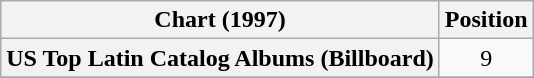<table class="wikitable sortable plainrowheaders">
<tr>
<th style="text-align:center;">Chart (1997)</th>
<th style="text-align:center;">Position</th>
</tr>
<tr>
<th scope="row" align="left">US Top Latin Catalog Albums (Billboard)</th>
<td style="text-align:center;">9</td>
</tr>
<tr>
</tr>
</table>
